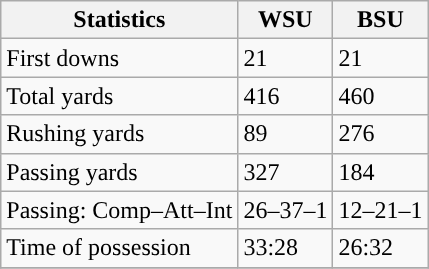<table class="wikitable" style="float: left;">
<tr>
<th>Statistics</th>
<th>WSU</th>
<th>BSU</th>
</tr>
<tr>
<td>First downs</td>
<td>21</td>
<td>21</td>
</tr>
<tr>
<td>Total yards</td>
<td>416</td>
<td>460</td>
</tr>
<tr>
<td>Rushing yards</td>
<td>89</td>
<td>276</td>
</tr>
<tr>
<td>Passing yards</td>
<td>327</td>
<td>184</td>
</tr>
<tr>
<td>Passing: Comp–Att–Int</td>
<td>26–37–1</td>
<td>12–21–1</td>
</tr>
<tr>
<td>Time of possession</td>
<td>33:28</td>
<td>26:32</td>
</tr>
<tr>
</tr>
</table>
